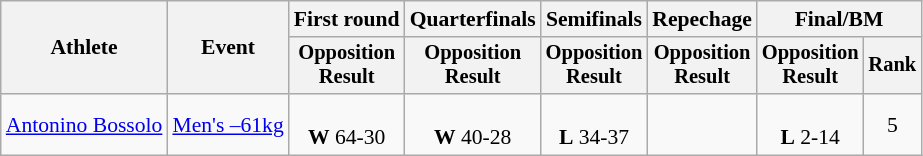<table class="wikitable" style="font-size:90%;">
<tr>
<th rowspan=2>Athlete</th>
<th rowspan=2>Event</th>
<th>First round</th>
<th>Quarterfinals</th>
<th>Semifinals</th>
<th>Repechage</th>
<th colspan=2>Final/BM</th>
</tr>
<tr style="font-size:95%">
<th>Opposition<br>Result</th>
<th>Opposition<br>Result</th>
<th>Opposition<br>Result</th>
<th>Opposition<br>Result</th>
<th>Opposition<br>Result</th>
<th>Rank</th>
</tr>
<tr align=center>
<td align=left><a href='#'>Antonino Bossolo</a></td>
<td align=left><a href='#'>Men's –61kg</a></td>
<td><br><strong>W</strong> 64-30</td>
<td><br><strong>W</strong> 40-28</td>
<td><br><strong>L</strong> 34-37</td>
<td></td>
<td><br><strong>L</strong> 2-14</td>
<td>5</td>
</tr>
</table>
